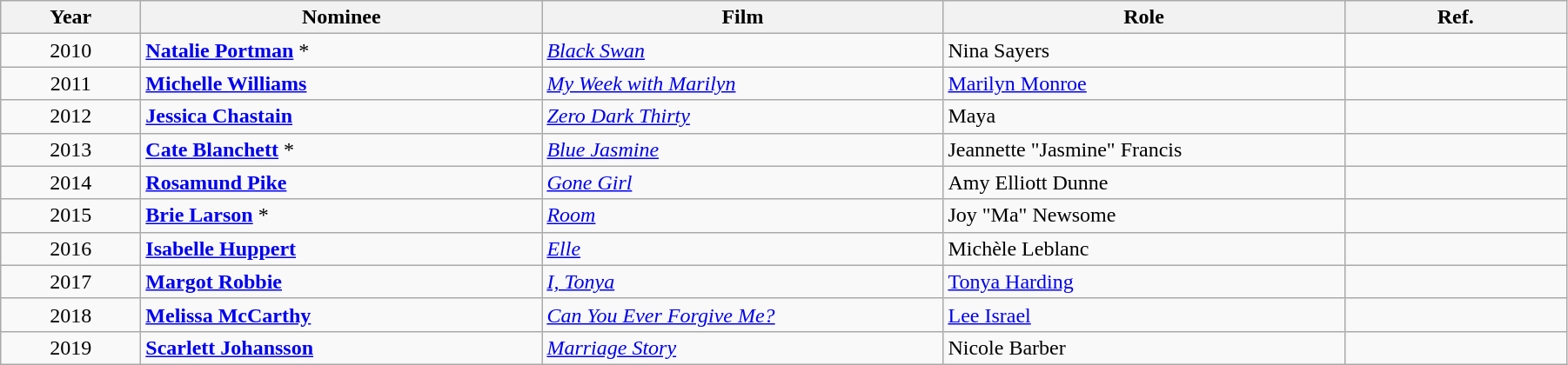<table class="wikitable" width="95%" cellpadding="5">
<tr>
<th width="100"><strong>Year</strong></th>
<th width="300"><strong>Nominee</strong></th>
<th width="300"><strong>Film</strong></th>
<th width="300"><strong>Role</strong></th>
<th>Ref.</th>
</tr>
<tr>
<td style="text-align:center;">2010</td>
<td><strong><a href='#'>Natalie Portman</a></strong> *</td>
<td><em><a href='#'>Black Swan</a></em></td>
<td>Nina Sayers</td>
<td></td>
</tr>
<tr>
<td style="text-align:center;">2011</td>
<td><strong><a href='#'>Michelle Williams</a></strong></td>
<td><em><a href='#'>My Week with Marilyn</a></em></td>
<td><a href='#'>Marilyn Monroe</a></td>
<td></td>
</tr>
<tr>
<td style="text-align:center;">2012</td>
<td><strong><a href='#'>Jessica Chastain</a></strong></td>
<td><em><a href='#'>Zero Dark Thirty</a></em></td>
<td>Maya</td>
<td></td>
</tr>
<tr>
<td style="text-align:center;">2013</td>
<td><strong><a href='#'>Cate Blanchett</a></strong> *</td>
<td><em><a href='#'>Blue Jasmine</a></em></td>
<td>Jeannette "Jasmine" Francis</td>
<td></td>
</tr>
<tr>
<td style="text-align:center;">2014</td>
<td><strong><a href='#'>Rosamund Pike</a></strong></td>
<td><em><a href='#'>Gone Girl</a></em></td>
<td>Amy Elliott Dunne</td>
<td></td>
</tr>
<tr>
<td style="text-align:center;">2015</td>
<td><strong><a href='#'>Brie Larson</a></strong> *</td>
<td><em><a href='#'>Room</a></em></td>
<td>Joy "Ma" Newsome</td>
<td></td>
</tr>
<tr>
<td style="text-align:center;">2016</td>
<td><strong><a href='#'>Isabelle Huppert</a></strong></td>
<td><em><a href='#'>Elle</a></em></td>
<td>Michèle Leblanc</td>
<td></td>
</tr>
<tr>
<td style="text-align:center;">2017</td>
<td><strong><a href='#'>Margot Robbie</a></strong></td>
<td><em><a href='#'>I, Tonya</a></em></td>
<td><a href='#'>Tonya Harding</a></td>
<td></td>
</tr>
<tr>
<td style="text-align:center;">2018</td>
<td><strong><a href='#'>Melissa McCarthy</a></strong></td>
<td><em><a href='#'>Can You Ever Forgive Me?</a></em></td>
<td><a href='#'>Lee Israel</a></td>
<td></td>
</tr>
<tr>
<td style="text-align:center;">2019</td>
<td><strong><a href='#'>Scarlett Johansson</a></strong></td>
<td><em><a href='#'>Marriage Story</a></em></td>
<td>Nicole Barber</td>
<td></td>
</tr>
</table>
